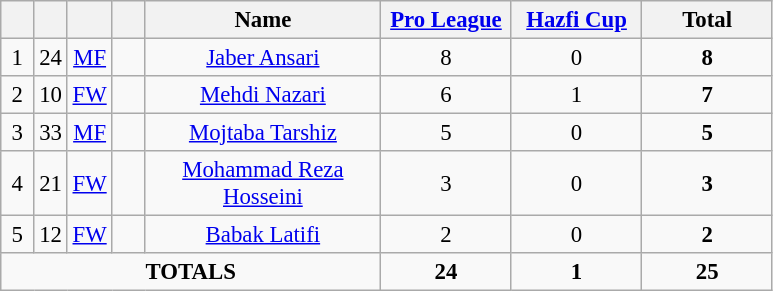<table class="wikitable" style="font-size: 95%; text-align: center;">
<tr>
<th width=15></th>
<th width=15></th>
<th width=15></th>
<th width=15></th>
<th width=150>Name</th>
<th width=80><a href='#'>Pro League</a></th>
<th width=80><a href='#'>Hazfi Cup</a></th>
<th width=80>Total</th>
</tr>
<tr>
<td>1</td>
<td>24</td>
<td><a href='#'>MF</a></td>
<td></td>
<td><a href='#'>Jaber Ansari</a></td>
<td>8</td>
<td>0</td>
<td><strong>8</strong></td>
</tr>
<tr>
<td>2</td>
<td>10</td>
<td><a href='#'>FW</a></td>
<td></td>
<td><a href='#'>Mehdi Nazari</a></td>
<td>6</td>
<td>1</td>
<td><strong>7</strong></td>
</tr>
<tr>
<td>3</td>
<td>33</td>
<td><a href='#'>MF</a></td>
<td></td>
<td><a href='#'>Mojtaba Tarshiz</a></td>
<td>5</td>
<td>0</td>
<td><strong>5</strong></td>
</tr>
<tr>
<td>4</td>
<td>21</td>
<td><a href='#'>FW</a></td>
<td></td>
<td><a href='#'>Mohammad Reza Hosseini</a></td>
<td>3</td>
<td>0</td>
<td><strong>3</strong></td>
</tr>
<tr>
<td>5</td>
<td>12</td>
<td><a href='#'>FW</a></td>
<td></td>
<td><a href='#'>Babak Latifi</a></td>
<td>2</td>
<td>0</td>
<td><strong>2</strong></td>
</tr>
<tr>
<td colspan="5"><strong>TOTALS</strong></td>
<td><strong>24</strong></td>
<td><strong>1</strong></td>
<td><strong>25</strong></td>
</tr>
</table>
